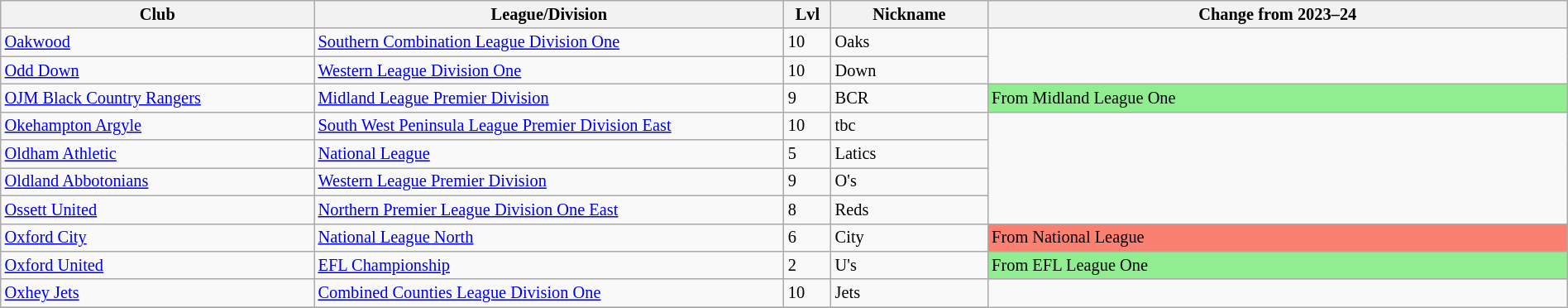<table class="wikitable sortable" width=100% style="font-size:85%">
<tr>
<th width=20%>Club</th>
<th width=30%>League/Division</th>
<th width=3%>Lvl</th>
<th width=10%>Nickname</th>
<th width=37%>Change from 2023–24</th>
</tr>
<tr>
<td><a href='#'>Oakwood</a></td>
<td><a href='#'>Southern Combination League Division One</a></td>
<td>10</td>
<td>Oaks</td>
</tr>
<tr>
<td><a href='#'>Odd Down</a></td>
<td><a href='#'>Western League Division One</a></td>
<td>10</td>
<td>Down</td>
</tr>
<tr>
<td><a href='#'>OJM Black Country Rangers</a></td>
<td><a href='#'>Midland League Premier Division</a></td>
<td>9</td>
<td>BCR</td>
<td style="background:lightgreen">From Midland League One</td>
</tr>
<tr>
<td><a href='#'>Okehampton Argyle</a></td>
<td><a href='#'>South West Peninsula League Premier Division East</a></td>
<td>10</td>
<td>tbc</td>
</tr>
<tr>
<td><a href='#'>Oldham Athletic</a></td>
<td><a href='#'>National League</a></td>
<td>5</td>
<td>Latics</td>
</tr>
<tr>
<td><a href='#'>Oldland Abbotonians</a></td>
<td><a href='#'>Western League Premier Division</a></td>
<td>9</td>
<td>O's</td>
</tr>
<tr>
<td><a href='#'>Ossett United</a></td>
<td><a href='#'>Northern Premier League Division One East</a></td>
<td>8</td>
<td>Reds</td>
</tr>
<tr>
<td><a href='#'>Oxford City</a></td>
<td><a href='#'>National League North</a></td>
<td>6</td>
<td>City</td>
<td style="background:salmon">From National League</td>
</tr>
<tr>
<td><a href='#'>Oxford United</a></td>
<td><a href='#'>EFL Championship</a></td>
<td>2</td>
<td>U's</td>
<td style="background:lightgreen">From EFL League One</td>
</tr>
<tr>
<td><a href='#'>Oxhey Jets</a></td>
<td><a href='#'>Combined Counties League Division One</a></td>
<td>10</td>
<td>Jets</td>
</tr>
<tr>
</tr>
</table>
